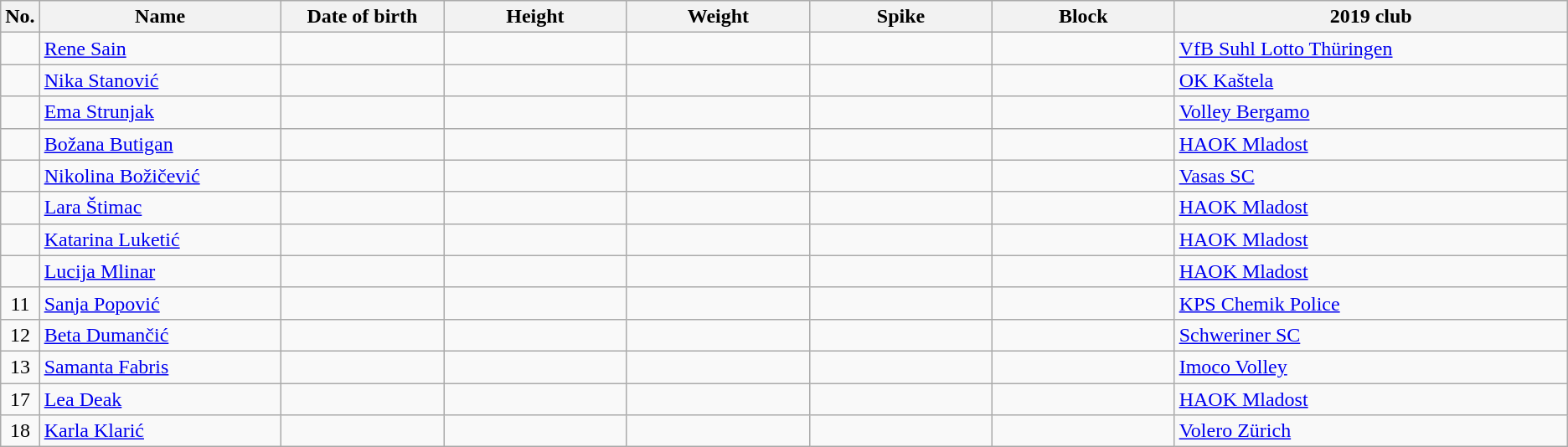<table class="wikitable sortable" style="font-size:100%; text-align:center;">
<tr>
<th>No.</th>
<th style="width:12em">Name</th>
<th style="width:8em">Date of birth</th>
<th style="width:9em">Height</th>
<th style="width:9em">Weight</th>
<th style="width:9em">Spike</th>
<th style="width:9em">Block</th>
<th style="width:20em">2019 club</th>
</tr>
<tr>
<td></td>
<td align=left><a href='#'>Rene Sain</a></td>
<td align=right></td>
<td></td>
<td></td>
<td></td>
<td></td>
<td align=left> <a href='#'>VfB Suhl Lotto Thüringen</a></td>
</tr>
<tr>
<td></td>
<td align=left><a href='#'>Nika Stanović</a></td>
<td align=right></td>
<td></td>
<td></td>
<td></td>
<td></td>
<td align=left> <a href='#'>OK Kaštela</a></td>
</tr>
<tr>
<td></td>
<td align=left><a href='#'>Ema Strunjak</a></td>
<td align="right"></td>
<td></td>
<td></td>
<td></td>
<td></td>
<td align=left> <a href='#'>Volley Bergamo</a></td>
</tr>
<tr>
<td></td>
<td align=left><a href='#'>Božana Butigan</a></td>
<td align=right></td>
<td></td>
<td></td>
<td></td>
<td></td>
<td align=left> <a href='#'>HAOK Mladost</a></td>
</tr>
<tr>
<td></td>
<td align=left><a href='#'>Nikolina Božičević</a></td>
<td align=right></td>
<td></td>
<td></td>
<td></td>
<td></td>
<td align=left> <a href='#'>Vasas SC</a></td>
</tr>
<tr>
<td></td>
<td align=left><a href='#'>Lara Štimac</a></td>
<td align="right"></td>
<td></td>
<td></td>
<td></td>
<td></td>
<td align=left> <a href='#'>HAOK Mladost</a></td>
</tr>
<tr>
<td></td>
<td align=left><a href='#'>Katarina Luketić</a></td>
<td align=right></td>
<td></td>
<td></td>
<td></td>
<td></td>
<td align=left> <a href='#'>HAOK Mladost</a></td>
</tr>
<tr>
<td></td>
<td align=left><a href='#'>Lucija Mlinar</a></td>
<td align=right></td>
<td></td>
<td></td>
<td></td>
<td></td>
<td align=left> <a href='#'>HAOK Mladost</a></td>
</tr>
<tr>
<td>11</td>
<td align=left><a href='#'>Sanja Popović</a></td>
<td align=right></td>
<td></td>
<td></td>
<td></td>
<td></td>
<td align=left> <a href='#'>KPS Chemik Police</a></td>
</tr>
<tr>
<td>12</td>
<td align=left><a href='#'>Beta Dumančić</a></td>
<td align=right></td>
<td></td>
<td></td>
<td></td>
<td></td>
<td align=left> <a href='#'>Schweriner SC</a></td>
</tr>
<tr>
<td>13</td>
<td align=left><a href='#'>Samanta Fabris</a></td>
<td align=right></td>
<td></td>
<td></td>
<td></td>
<td></td>
<td align=left> <a href='#'>Imoco Volley</a></td>
</tr>
<tr>
<td>17</td>
<td align=left><a href='#'>Lea Deak</a></td>
<td align="right"></td>
<td></td>
<td></td>
<td></td>
<td></td>
<td align=left> <a href='#'>HAOK Mladost</a></td>
</tr>
<tr>
<td>18</td>
<td align=left><a href='#'>Karla Klarić</a></td>
<td align=right></td>
<td></td>
<td></td>
<td></td>
<td></td>
<td align=left> <a href='#'>Volero Zürich</a></td>
</tr>
</table>
